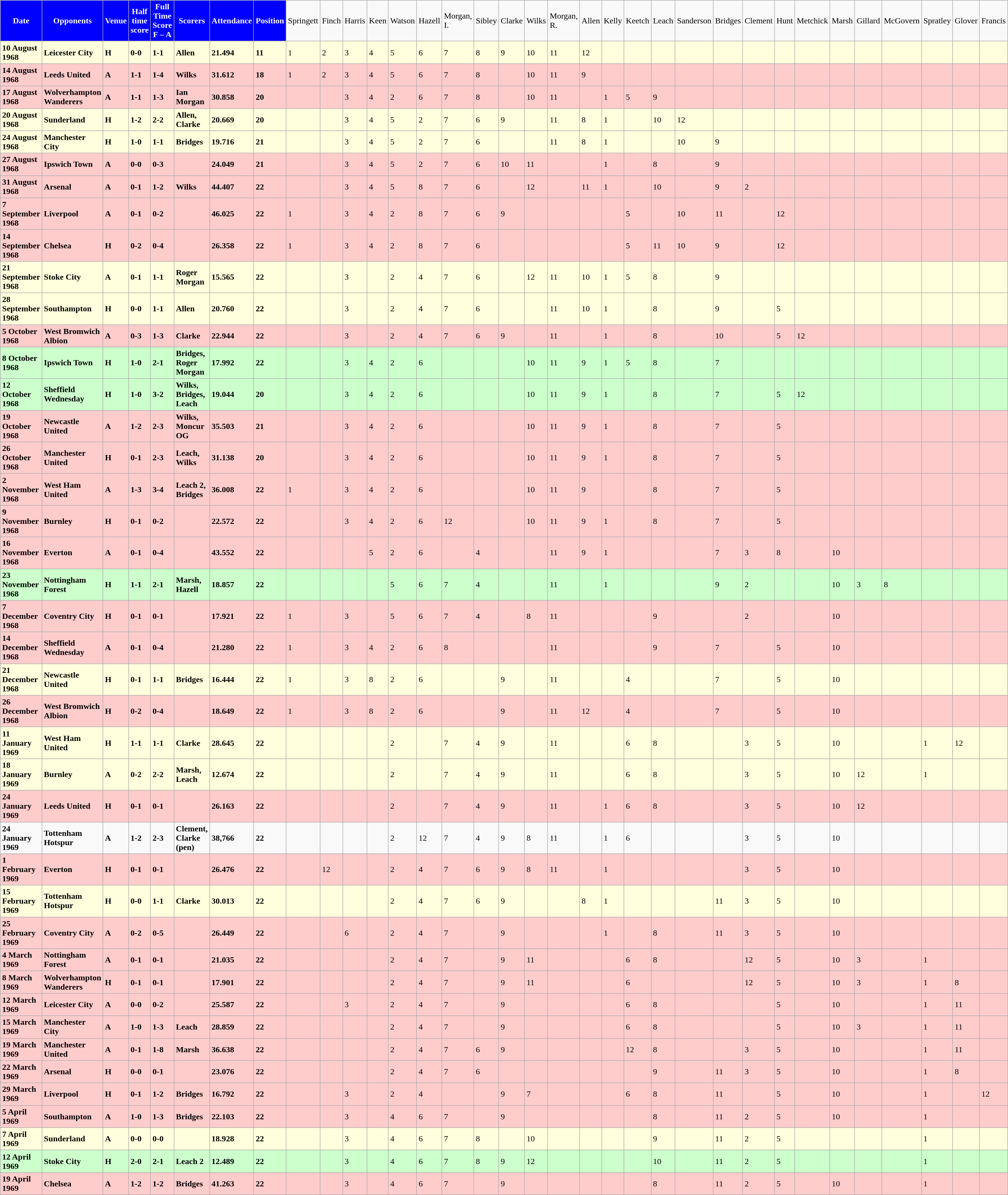<table class="wikitable">
<tr>
<th style="background:#0000FF; color:white; text-align:center;">Date</th>
<th style="background:#0000FF; color:white; text-align:center;">Opponents</th>
<th style="background:#0000FF; color:white; text-align:center;">Venue</th>
<th style="background:#0000FF; color:white; text-align:center;">Half time score</th>
<th style="background:#0000FF; color:white; text-align:center;">Full Time Score<br><strong>F – A</strong></th>
<th style="background:#0000FF; color:white; text-align:center;">Scorers</th>
<th style="background:#0000FF; color:white; text-align:center;">Attendance</th>
<th style="background:#0000FF; color:white; text-align:center;">Position</th>
<td>Springett</td>
<td>Finch</td>
<td>Harris</td>
<td>Keen</td>
<td>Watson</td>
<td>Hazell</td>
<td>Morgan, I.</td>
<td>Sibley</td>
<td>Clarke</td>
<td>Wilks</td>
<td>Morgan, R.</td>
<td>Allen</td>
<td>Kelly</td>
<td>Keetch</td>
<td>Leach</td>
<td>Sanderson</td>
<td>Bridges</td>
<td>Clement</td>
<td>Hunt</td>
<td>Metchick</td>
<td>Marsh</td>
<td>Gillard</td>
<td>McGovern</td>
<td>Spratley</td>
<td>Glover</td>
<td>Francis</td>
</tr>
<tr bgcolor="#ffffdd">
<td><strong>10 August 1968</strong></td>
<td><strong>Leicester City</strong></td>
<td><strong>H</strong></td>
<td><strong>0-0</strong></td>
<td><strong>1-1</strong></td>
<td><strong>Allen</strong></td>
<td><strong>21.494</strong></td>
<td><strong>11</strong></td>
<td>1</td>
<td>2</td>
<td>3</td>
<td>4</td>
<td>5</td>
<td>6</td>
<td>7</td>
<td>8</td>
<td>9</td>
<td>10</td>
<td>11</td>
<td>12</td>
<td></td>
<td></td>
<td></td>
<td></td>
<td></td>
<td></td>
<td></td>
<td></td>
<td></td>
<td></td>
<td></td>
<td></td>
<td></td>
<td></td>
</tr>
<tr bgcolor="#ffcccc">
<td><strong>14 August 1968</strong></td>
<td><strong>Leeds United</strong></td>
<td><strong>A</strong></td>
<td><strong>1-1</strong></td>
<td><strong>1-4</strong></td>
<td><strong>Wilks</strong></td>
<td><strong>31.612</strong></td>
<td><strong>18</strong></td>
<td>1</td>
<td>2</td>
<td>3</td>
<td>4</td>
<td>5</td>
<td>6</td>
<td>7</td>
<td>8</td>
<td></td>
<td>10</td>
<td>11</td>
<td>9</td>
<td></td>
<td></td>
<td></td>
<td></td>
<td></td>
<td></td>
<td></td>
<td></td>
<td></td>
<td></td>
<td></td>
<td></td>
<td></td>
<td></td>
</tr>
<tr bgcolor="#ffcccc">
<td><strong>17 August 1968</strong></td>
<td><strong>Wolverhampton Wanderers</strong></td>
<td><strong>A</strong></td>
<td><strong>1-1</strong></td>
<td><strong>1-3</strong></td>
<td><strong>Ian Morgan</strong></td>
<td><strong>30.858</strong></td>
<td><strong>20</strong></td>
<td></td>
<td></td>
<td>3</td>
<td>4</td>
<td>2</td>
<td>6</td>
<td>7</td>
<td>8</td>
<td></td>
<td>10</td>
<td>11</td>
<td></td>
<td>1</td>
<td>5</td>
<td>9</td>
<td></td>
<td></td>
<td></td>
<td></td>
<td></td>
<td></td>
<td></td>
<td></td>
<td></td>
<td></td>
<td></td>
</tr>
<tr bgcolor="#ffffdd">
<td><strong>20 August 1968</strong></td>
<td><strong>Sunderland</strong></td>
<td><strong>H</strong></td>
<td><strong>1-2</strong></td>
<td><strong>2-2</strong></td>
<td><strong>Allen, Clarke</strong></td>
<td><strong>20.669</strong></td>
<td><strong>20</strong></td>
<td></td>
<td></td>
<td>3</td>
<td>4</td>
<td>5</td>
<td>2</td>
<td>7</td>
<td>6</td>
<td>9</td>
<td></td>
<td>11</td>
<td>8</td>
<td>1</td>
<td></td>
<td>10</td>
<td>12</td>
<td></td>
<td></td>
<td></td>
<td></td>
<td></td>
<td></td>
<td></td>
<td></td>
<td></td>
<td></td>
</tr>
<tr bgcolor="#ffffdd">
<td><strong>24 August 1968</strong></td>
<td><strong>Manchester City</strong></td>
<td><strong>H</strong></td>
<td><strong>1-0</strong></td>
<td><strong>1-1</strong></td>
<td><strong>Bridges</strong></td>
<td><strong>19.716</strong></td>
<td><strong>21</strong></td>
<td></td>
<td></td>
<td>3</td>
<td>4</td>
<td>5</td>
<td>2</td>
<td>7</td>
<td>6</td>
<td></td>
<td></td>
<td>11</td>
<td>8</td>
<td>1</td>
<td></td>
<td></td>
<td>10</td>
<td>9</td>
<td></td>
<td></td>
<td></td>
<td></td>
<td></td>
<td></td>
<td></td>
<td></td>
<td></td>
</tr>
<tr bgcolor="#ffcccc">
<td><strong>27 August 1968</strong></td>
<td><strong>Ipswich Town</strong></td>
<td><strong>A</strong></td>
<td><strong>0-0</strong></td>
<td><strong>0-3</strong></td>
<td></td>
<td><strong>24.049</strong></td>
<td><strong>21</strong></td>
<td></td>
<td></td>
<td>3</td>
<td>4</td>
<td>5</td>
<td>2</td>
<td>7</td>
<td>6</td>
<td>10</td>
<td>11</td>
<td></td>
<td></td>
<td>1</td>
<td></td>
<td>8</td>
<td></td>
<td>9</td>
<td></td>
<td></td>
<td></td>
<td></td>
<td></td>
<td></td>
<td></td>
<td></td>
<td></td>
</tr>
<tr bgcolor="#ffcccc">
<td><strong>31 August 1968</strong></td>
<td><strong>Arsenal</strong></td>
<td><strong>A</strong></td>
<td><strong>0-1</strong></td>
<td><strong>1-2</strong></td>
<td><strong>Wilks</strong></td>
<td><strong>44.407</strong></td>
<td><strong>22</strong></td>
<td></td>
<td></td>
<td>3</td>
<td>4</td>
<td>5</td>
<td>8</td>
<td>7</td>
<td>6</td>
<td></td>
<td>12</td>
<td></td>
<td>11</td>
<td>1</td>
<td></td>
<td>10</td>
<td></td>
<td>9</td>
<td>2</td>
<td></td>
<td></td>
<td></td>
<td></td>
<td></td>
<td></td>
<td></td>
<td></td>
</tr>
<tr bgcolor="#ffcccc">
<td><strong>7 September 1968</strong></td>
<td><strong>Liverpool</strong></td>
<td><strong>A</strong></td>
<td><strong>0-1</strong></td>
<td><strong>0-2</strong></td>
<td></td>
<td><strong>46.025</strong></td>
<td><strong>22</strong></td>
<td>1</td>
<td></td>
<td>3</td>
<td>4</td>
<td>2</td>
<td>8</td>
<td>7</td>
<td>6</td>
<td>9</td>
<td></td>
<td></td>
<td></td>
<td></td>
<td>5</td>
<td></td>
<td>10</td>
<td>11</td>
<td></td>
<td>12</td>
<td></td>
<td></td>
<td></td>
<td></td>
<td></td>
<td></td>
<td></td>
</tr>
<tr bgcolor="#ffcccc">
<td><strong>14 September 1968</strong></td>
<td><strong>Chelsea</strong></td>
<td><strong>H</strong></td>
<td><strong>0-2</strong></td>
<td><strong>0-4</strong></td>
<td></td>
<td><strong>26.358</strong></td>
<td><strong>22</strong></td>
<td>1</td>
<td></td>
<td>3</td>
<td>4</td>
<td>2</td>
<td>8</td>
<td>7</td>
<td>6</td>
<td></td>
<td></td>
<td></td>
<td></td>
<td></td>
<td>5</td>
<td>11</td>
<td>10</td>
<td>9</td>
<td></td>
<td>12</td>
<td></td>
<td></td>
<td></td>
<td></td>
<td></td>
<td></td>
<td></td>
</tr>
<tr bgcolor="#ffffdd">
<td><strong>21 September 1968</strong></td>
<td><strong>Stoke City</strong></td>
<td><strong>A</strong></td>
<td><strong>0-1</strong></td>
<td><strong>1-1</strong></td>
<td><strong>Roger Morgan</strong></td>
<td><strong>15.565</strong></td>
<td><strong>22</strong></td>
<td></td>
<td></td>
<td>3</td>
<td></td>
<td>2</td>
<td>4</td>
<td>7</td>
<td>6</td>
<td></td>
<td>12</td>
<td>11</td>
<td>10</td>
<td>1</td>
<td>5</td>
<td>8</td>
<td></td>
<td>9</td>
<td></td>
<td></td>
<td></td>
<td></td>
<td></td>
<td></td>
<td></td>
<td></td>
<td></td>
</tr>
<tr bgcolor="#ffffdd">
<td><strong>28 September 1968</strong></td>
<td><strong>Southampton</strong></td>
<td><strong>H</strong></td>
<td><strong>0-0</strong></td>
<td><strong>1-1</strong></td>
<td><strong>Allen</strong></td>
<td><strong>20.760</strong></td>
<td><strong>22</strong></td>
<td></td>
<td></td>
<td>3</td>
<td></td>
<td>2</td>
<td>4</td>
<td>7</td>
<td>6</td>
<td></td>
<td></td>
<td>11</td>
<td>10</td>
<td>1</td>
<td></td>
<td>8</td>
<td></td>
<td>9</td>
<td></td>
<td>5</td>
<td></td>
<td></td>
<td></td>
<td></td>
<td></td>
<td></td>
<td></td>
</tr>
<tr bgcolor="#ffcccc">
<td><strong>5 October 1968</strong></td>
<td><strong>West Bromwich Albion</strong></td>
<td><strong>A</strong></td>
<td><strong>0-3</strong></td>
<td><strong>1-3</strong></td>
<td><strong>Clarke</strong></td>
<td><strong>22.944</strong></td>
<td><strong>22</strong></td>
<td></td>
<td></td>
<td>3</td>
<td></td>
<td>2</td>
<td>4</td>
<td>7</td>
<td>6</td>
<td>9</td>
<td></td>
<td>11</td>
<td></td>
<td>1</td>
<td></td>
<td>8</td>
<td></td>
<td>10</td>
<td></td>
<td>5</td>
<td>12</td>
<td></td>
<td></td>
<td></td>
<td></td>
<td></td>
<td></td>
</tr>
<tr bgcolor="#ccffcc">
<td><strong>8 October 1968</strong></td>
<td><strong>Ipswich Town</strong></td>
<td><strong>H</strong></td>
<td><strong>1-0</strong></td>
<td><strong>2-1</strong></td>
<td><strong>Bridges, Roger Morgan</strong></td>
<td><strong>17.992</strong></td>
<td><strong>22</strong></td>
<td></td>
<td></td>
<td>3</td>
<td>4</td>
<td>2</td>
<td>6</td>
<td></td>
<td></td>
<td></td>
<td>10</td>
<td>11</td>
<td>9</td>
<td>1</td>
<td>5</td>
<td>8</td>
<td></td>
<td>7</td>
<td></td>
<td></td>
<td></td>
<td></td>
<td></td>
<td></td>
<td></td>
<td></td>
<td></td>
</tr>
<tr bgcolor="#ccffcc">
<td><strong>12 October 1968</strong></td>
<td><strong>Sheffield Wednesday</strong></td>
<td><strong>H</strong></td>
<td><strong>1-0</strong></td>
<td><strong>3-2</strong></td>
<td><strong>Wilks, Bridges, Leach</strong></td>
<td><strong>19.044</strong></td>
<td><strong>20</strong></td>
<td></td>
<td></td>
<td>3</td>
<td>4</td>
<td>2</td>
<td>6</td>
<td></td>
<td></td>
<td></td>
<td>10</td>
<td>11</td>
<td>9</td>
<td>1</td>
<td></td>
<td>8</td>
<td></td>
<td>7</td>
<td></td>
<td>5</td>
<td>12</td>
<td></td>
<td></td>
<td></td>
<td></td>
<td></td>
<td></td>
</tr>
<tr bgcolor="#ffcccc">
<td><strong>19 October 1968</strong></td>
<td><strong>Newcastle United</strong></td>
<td><strong>A</strong></td>
<td><strong>1-2</strong></td>
<td><strong>2-3</strong></td>
<td><strong>Wilks, Moncur OG</strong></td>
<td><strong>35.503</strong></td>
<td><strong>21</strong></td>
<td></td>
<td></td>
<td>3</td>
<td>4</td>
<td>2</td>
<td>6</td>
<td></td>
<td></td>
<td></td>
<td>10</td>
<td>11</td>
<td>9</td>
<td>1</td>
<td></td>
<td>8</td>
<td></td>
<td>7</td>
<td></td>
<td>5</td>
<td></td>
<td></td>
<td></td>
<td></td>
<td></td>
<td></td>
<td></td>
</tr>
<tr bgcolor="#ffcccc">
<td><strong>26 October 1968</strong></td>
<td><strong>Manchester United</strong></td>
<td><strong>H</strong></td>
<td><strong>0-1</strong></td>
<td><strong>2-3</strong></td>
<td><strong>Leach, Wilks</strong></td>
<td><strong>31.138</strong></td>
<td><strong>20</strong></td>
<td></td>
<td></td>
<td>3</td>
<td>4</td>
<td>2</td>
<td>6</td>
<td></td>
<td></td>
<td></td>
<td>10</td>
<td>11</td>
<td>9</td>
<td>1</td>
<td></td>
<td>8</td>
<td></td>
<td>7</td>
<td></td>
<td>5</td>
<td></td>
<td></td>
<td></td>
<td></td>
<td></td>
<td></td>
<td></td>
</tr>
<tr bgcolor="#ffcccc">
<td><strong>2 November 1968</strong></td>
<td><strong>West Ham United</strong></td>
<td><strong>A</strong></td>
<td><strong>1-3</strong></td>
<td><strong>3-4</strong></td>
<td><strong>Leach 2, Bridges</strong></td>
<td><strong>36.008</strong></td>
<td><strong>22</strong></td>
<td>1</td>
<td></td>
<td>3</td>
<td>4</td>
<td>2</td>
<td>6</td>
<td></td>
<td></td>
<td></td>
<td>10</td>
<td>11</td>
<td>9</td>
<td></td>
<td></td>
<td>8</td>
<td></td>
<td>7</td>
<td></td>
<td>5</td>
<td></td>
<td></td>
<td></td>
<td></td>
<td></td>
<td></td>
<td></td>
</tr>
<tr bgcolor="#ffcccc">
<td><strong>9 November 1968</strong></td>
<td><strong>Burnley</strong></td>
<td><strong>H</strong></td>
<td><strong>0-1</strong></td>
<td><strong>0-2</strong></td>
<td></td>
<td><strong>22.572</strong></td>
<td><strong>22</strong></td>
<td></td>
<td></td>
<td>3</td>
<td>4</td>
<td>2</td>
<td>6</td>
<td>12</td>
<td></td>
<td></td>
<td>10</td>
<td>11</td>
<td>9</td>
<td>1</td>
<td></td>
<td>8</td>
<td></td>
<td>7</td>
<td></td>
<td>5</td>
<td></td>
<td></td>
<td></td>
<td></td>
<td></td>
<td></td>
<td></td>
</tr>
<tr bgcolor="#ffcccc">
<td><strong>16 November 1968</strong></td>
<td><strong>Everton</strong></td>
<td><strong>A</strong></td>
<td><strong>0-1</strong></td>
<td><strong>0-4</strong></td>
<td></td>
<td><strong>43.552</strong></td>
<td><strong>22</strong></td>
<td></td>
<td></td>
<td></td>
<td>5</td>
<td>2</td>
<td>6</td>
<td></td>
<td>4</td>
<td></td>
<td></td>
<td>11</td>
<td>9</td>
<td>1</td>
<td></td>
<td></td>
<td></td>
<td>7</td>
<td>3</td>
<td>8</td>
<td></td>
<td>10</td>
<td></td>
<td></td>
<td></td>
<td></td>
<td></td>
</tr>
<tr bgcolor="#ccffcc">
<td><strong>23 November 1968</strong></td>
<td><strong>Nottingham Forest</strong></td>
<td><strong>H</strong></td>
<td><strong>1-1</strong></td>
<td><strong>2-1</strong></td>
<td><strong>Marsh, Hazell</strong></td>
<td><strong>18.857</strong></td>
<td><strong>22</strong></td>
<td></td>
<td></td>
<td></td>
<td></td>
<td>5</td>
<td>6</td>
<td>7</td>
<td>4</td>
<td></td>
<td></td>
<td>11</td>
<td></td>
<td>1</td>
<td></td>
<td></td>
<td></td>
<td>9</td>
<td>2</td>
<td></td>
<td></td>
<td>10</td>
<td>3</td>
<td>8</td>
<td></td>
<td></td>
<td></td>
</tr>
<tr bgcolor="#ffcccc">
<td><strong>7 December 1968</strong></td>
<td><strong>Coventry City</strong></td>
<td><strong>H</strong></td>
<td><strong>0-1</strong></td>
<td><strong>0-1</strong></td>
<td></td>
<td><strong>17.921</strong></td>
<td><strong>22</strong></td>
<td>1</td>
<td></td>
<td>3</td>
<td></td>
<td>5</td>
<td>6</td>
<td>7</td>
<td>4</td>
<td></td>
<td>8</td>
<td>11</td>
<td></td>
<td></td>
<td></td>
<td>9</td>
<td></td>
<td></td>
<td>2</td>
<td></td>
<td></td>
<td>10</td>
<td></td>
<td></td>
<td></td>
<td></td>
<td></td>
</tr>
<tr bgcolor="#ffcccc">
<td><strong>14 December 1968</strong></td>
<td><strong>Sheffield Wednesday</strong></td>
<td><strong>A</strong></td>
<td><strong>0-1</strong></td>
<td><strong>0-4</strong></td>
<td></td>
<td><strong>21.280</strong></td>
<td><strong>22</strong></td>
<td>1</td>
<td></td>
<td>3</td>
<td>4</td>
<td>2</td>
<td>6</td>
<td>8</td>
<td></td>
<td></td>
<td></td>
<td>11</td>
<td></td>
<td></td>
<td></td>
<td>9</td>
<td></td>
<td>7</td>
<td></td>
<td>5</td>
<td></td>
<td>10</td>
<td></td>
<td></td>
<td></td>
<td></td>
<td></td>
</tr>
<tr bgcolor="#ffffdd">
<td><strong>21 December 1968</strong></td>
<td><strong>Newcastle United</strong></td>
<td><strong>H</strong></td>
<td><strong>0-1</strong></td>
<td><strong>1-1</strong></td>
<td><strong>Bridges</strong></td>
<td><strong>16.444</strong></td>
<td><strong>22</strong></td>
<td>1</td>
<td></td>
<td>3</td>
<td>8</td>
<td>2</td>
<td>6</td>
<td></td>
<td></td>
<td>9</td>
<td></td>
<td>11</td>
<td></td>
<td></td>
<td>4</td>
<td></td>
<td></td>
<td>7</td>
<td></td>
<td>5</td>
<td></td>
<td>10</td>
<td></td>
<td></td>
<td></td>
<td></td>
<td></td>
</tr>
<tr bgcolor="#ffcccc">
<td><strong>26 December 1968</strong></td>
<td><strong>West Bromwich Albion</strong></td>
<td><strong>H</strong></td>
<td><strong>0-2</strong></td>
<td><strong>0-4</strong></td>
<td></td>
<td><strong>18.649</strong></td>
<td><strong>22</strong></td>
<td>1</td>
<td></td>
<td>3</td>
<td>8</td>
<td>2</td>
<td>6</td>
<td></td>
<td></td>
<td>9</td>
<td></td>
<td>11</td>
<td>12</td>
<td></td>
<td>4</td>
<td></td>
<td></td>
<td>7</td>
<td></td>
<td>5</td>
<td></td>
<td>10</td>
<td></td>
<td></td>
<td></td>
<td></td>
<td></td>
</tr>
<tr bgcolor="#ffffdd">
<td><strong>11 January 1969</strong></td>
<td><strong>West Ham United</strong></td>
<td><strong>H</strong></td>
<td><strong>1-1</strong></td>
<td><strong>1-1</strong></td>
<td><strong>Clarke</strong></td>
<td><strong>28.645</strong></td>
<td><strong>22</strong></td>
<td></td>
<td></td>
<td></td>
<td></td>
<td>2</td>
<td></td>
<td>7</td>
<td>4</td>
<td>9</td>
<td></td>
<td>11</td>
<td></td>
<td></td>
<td>6</td>
<td>8</td>
<td></td>
<td></td>
<td>3</td>
<td>5</td>
<td></td>
<td>10</td>
<td></td>
<td></td>
<td>1</td>
<td>12</td>
<td></td>
</tr>
<tr bgcolor="#ffffdd">
<td><strong>18 January 1969</strong></td>
<td><strong>Burnley</strong></td>
<td><strong>A</strong></td>
<td><strong>0-2</strong></td>
<td><strong>2-2</strong></td>
<td><strong>Marsh, Leach</strong></td>
<td><strong>12.674</strong></td>
<td><strong>22</strong></td>
<td></td>
<td></td>
<td></td>
<td></td>
<td>2</td>
<td></td>
<td>7</td>
<td>4</td>
<td>9</td>
<td></td>
<td>11</td>
<td></td>
<td></td>
<td>6</td>
<td>8</td>
<td></td>
<td></td>
<td>3</td>
<td>5</td>
<td></td>
<td>10</td>
<td>12</td>
<td></td>
<td>1</td>
<td></td>
<td></td>
</tr>
<tr bgcolor="#ffcccc">
<td><strong>24 January 1969</strong></td>
<td><strong>Leeds United</strong></td>
<td><strong>H</strong></td>
<td><strong>0-1</strong></td>
<td><strong>0-1</strong></td>
<td></td>
<td><strong>26.163</strong></td>
<td><strong>22</strong></td>
<td></td>
<td></td>
<td></td>
<td></td>
<td>2</td>
<td></td>
<td>7</td>
<td>4</td>
<td>9</td>
<td></td>
<td>11</td>
<td></td>
<td>1</td>
<td>6</td>
<td>8</td>
<td></td>
<td></td>
<td>3</td>
<td>5</td>
<td></td>
<td>10</td>
<td>12</td>
<td></td>
<td></td>
<td></td>
<td></td>
</tr>
<tr>
<td><strong>24 January 1969</strong></td>
<td><strong>Tottenham Hotspur</strong></td>
<td><strong>A</strong></td>
<td><strong>1-2</strong></td>
<td><strong>2-3</strong></td>
<td><strong>Clement, Clarke (pen)</strong></td>
<td><strong>38,766</strong></td>
<td><strong>22</strong></td>
<td></td>
<td></td>
<td></td>
<td></td>
<td>2</td>
<td>12</td>
<td>7</td>
<td>4</td>
<td>9</td>
<td>8</td>
<td>11</td>
<td></td>
<td>1</td>
<td>6</td>
<td></td>
<td></td>
<td></td>
<td>3</td>
<td>5</td>
<td></td>
<td>10</td>
<td></td>
<td></td>
<td></td>
<td></td>
<td></td>
</tr>
<tr bgcolor="#ffcccc">
<td><strong>1 February 1969</strong></td>
<td><strong>Everton</strong></td>
<td><strong>H</strong></td>
<td><strong>0-1</strong></td>
<td><strong>0-1</strong></td>
<td></td>
<td><strong>26.476</strong></td>
<td><strong>22</strong></td>
<td></td>
<td>12</td>
<td></td>
<td></td>
<td>2</td>
<td>4</td>
<td>7</td>
<td>6</td>
<td>9</td>
<td>8</td>
<td>11</td>
<td></td>
<td>1</td>
<td></td>
<td></td>
<td></td>
<td></td>
<td>3</td>
<td>5</td>
<td></td>
<td>10</td>
<td></td>
<td></td>
<td></td>
<td></td>
<td></td>
</tr>
<tr bgcolor="#ffffdd">
<td><strong>15 February 1969</strong></td>
<td><strong>Tottenham Hotspur</strong></td>
<td><strong>H</strong></td>
<td><strong>0-0</strong></td>
<td><strong>1-1</strong></td>
<td><strong>Clarke</strong></td>
<td><strong>30.013</strong></td>
<td><strong>22</strong></td>
<td></td>
<td></td>
<td></td>
<td></td>
<td>2</td>
<td>4</td>
<td>7</td>
<td>6</td>
<td>9</td>
<td></td>
<td></td>
<td>8</td>
<td>1</td>
<td></td>
<td></td>
<td></td>
<td>11</td>
<td>3</td>
<td>5</td>
<td></td>
<td>10</td>
<td></td>
<td></td>
<td></td>
<td></td>
<td></td>
</tr>
<tr bgcolor="#ffcccc">
<td><strong>25 February 1969</strong></td>
<td><strong>Coventry City</strong></td>
<td><strong>A</strong></td>
<td><strong>0-2</strong></td>
<td><strong>0-5</strong></td>
<td></td>
<td><strong>26.449</strong></td>
<td><strong>22</strong></td>
<td></td>
<td></td>
<td>6</td>
<td></td>
<td>2</td>
<td>4</td>
<td>7</td>
<td></td>
<td>9</td>
<td></td>
<td></td>
<td></td>
<td>1</td>
<td></td>
<td>8</td>
<td></td>
<td>11</td>
<td>3</td>
<td>5</td>
<td></td>
<td>10</td>
<td></td>
<td></td>
<td></td>
<td></td>
<td></td>
</tr>
<tr bgcolor="#ffcccc">
<td><strong>4 March 1969</strong></td>
<td><strong>Nottingham Forest</strong></td>
<td><strong>A</strong></td>
<td><strong>0-1</strong></td>
<td><strong>0-1</strong></td>
<td></td>
<td><strong>21.035</strong></td>
<td><strong>22</strong></td>
<td></td>
<td></td>
<td></td>
<td></td>
<td>2</td>
<td>4</td>
<td>7</td>
<td></td>
<td>9</td>
<td>11</td>
<td></td>
<td></td>
<td></td>
<td>6</td>
<td>8</td>
<td></td>
<td></td>
<td>12</td>
<td>5</td>
<td></td>
<td>10</td>
<td>3</td>
<td></td>
<td>1</td>
<td></td>
<td></td>
</tr>
<tr bgcolor="#ffcccc">
<td><strong>8 March 1969</strong></td>
<td><strong>Wolverhampton Wanderers</strong></td>
<td><strong>H</strong></td>
<td><strong>0-1</strong></td>
<td><strong>0-1</strong></td>
<td></td>
<td><strong>17.901</strong></td>
<td><strong>22</strong></td>
<td></td>
<td></td>
<td></td>
<td></td>
<td>2</td>
<td>4</td>
<td>7</td>
<td></td>
<td>9</td>
<td>11</td>
<td></td>
<td></td>
<td></td>
<td>6</td>
<td></td>
<td></td>
<td></td>
<td>12</td>
<td>5</td>
<td></td>
<td>10</td>
<td>3</td>
<td></td>
<td>1</td>
<td>8</td>
<td></td>
</tr>
<tr bgcolor="#ffcccc">
<td><strong>12 March 1969</strong></td>
<td><strong>Leicester City</strong></td>
<td><strong>A</strong></td>
<td><strong>0-0</strong></td>
<td><strong>0-2</strong></td>
<td></td>
<td><strong>25.587</strong></td>
<td><strong>22</strong></td>
<td></td>
<td></td>
<td>3</td>
<td></td>
<td>2</td>
<td>4</td>
<td>7</td>
<td></td>
<td>9</td>
<td></td>
<td></td>
<td></td>
<td></td>
<td>6</td>
<td>8</td>
<td></td>
<td></td>
<td></td>
<td>5</td>
<td></td>
<td>10</td>
<td></td>
<td></td>
<td>1</td>
<td>11</td>
<td></td>
</tr>
<tr bgcolor="#ffcccc">
<td><strong>15 March 1969</strong></td>
<td><strong>Manchester City</strong></td>
<td><strong>A</strong></td>
<td><strong>1-0</strong></td>
<td><strong>1-3</strong></td>
<td><strong>Leach</strong></td>
<td><strong>28.859</strong></td>
<td><strong>22</strong></td>
<td></td>
<td></td>
<td></td>
<td></td>
<td>2</td>
<td>4</td>
<td>7</td>
<td></td>
<td>9</td>
<td></td>
<td></td>
<td></td>
<td></td>
<td>6</td>
<td>8</td>
<td></td>
<td></td>
<td></td>
<td>5</td>
<td></td>
<td>10</td>
<td>3</td>
<td></td>
<td>1</td>
<td>11</td>
<td></td>
</tr>
<tr bgcolor="#ffcccc">
<td><strong>19 March 1969</strong></td>
<td><strong>Manchester United</strong></td>
<td><strong>A</strong></td>
<td><strong>0-1</strong></td>
<td><strong>1-8</strong></td>
<td><strong>Marsh</strong></td>
<td><strong>36.638</strong></td>
<td><strong>22</strong></td>
<td></td>
<td></td>
<td></td>
<td></td>
<td>2</td>
<td>4</td>
<td>7</td>
<td>6</td>
<td>9</td>
<td></td>
<td></td>
<td></td>
<td></td>
<td>12</td>
<td>8</td>
<td></td>
<td></td>
<td>3</td>
<td>5</td>
<td></td>
<td>10</td>
<td></td>
<td></td>
<td>1</td>
<td>11</td>
<td></td>
</tr>
<tr bgcolor="#ffcccc">
<td><strong>22 March 1969</strong></td>
<td><strong>Arsenal</strong></td>
<td><strong>H</strong></td>
<td><strong>0-0</strong></td>
<td><strong>0-1</strong></td>
<td></td>
<td><strong>23.076</strong></td>
<td><strong>22</strong></td>
<td></td>
<td></td>
<td></td>
<td></td>
<td>2</td>
<td>4</td>
<td>7</td>
<td>6</td>
<td></td>
<td></td>
<td></td>
<td></td>
<td></td>
<td></td>
<td>9</td>
<td></td>
<td>11</td>
<td>3</td>
<td>5</td>
<td></td>
<td>10</td>
<td></td>
<td></td>
<td>1</td>
<td>8</td>
<td></td>
</tr>
<tr bgcolor="#ffcccc">
<td><strong>29 March 1969</strong></td>
<td><strong>Liverpool</strong></td>
<td><strong>H</strong></td>
<td><strong>0-1</strong></td>
<td><strong>1-2</strong></td>
<td><strong>Bridges</strong></td>
<td><strong>16.792</strong></td>
<td><strong>22</strong></td>
<td></td>
<td></td>
<td>3</td>
<td></td>
<td>2</td>
<td>4</td>
<td></td>
<td></td>
<td>9</td>
<td>7</td>
<td></td>
<td></td>
<td></td>
<td>6</td>
<td>8</td>
<td></td>
<td>11</td>
<td></td>
<td>5</td>
<td></td>
<td>10</td>
<td></td>
<td></td>
<td>1</td>
<td></td>
<td>12</td>
</tr>
<tr bgcolor="#ffcccc">
<td><strong>5 April 1969</strong></td>
<td><strong>Southampton</strong></td>
<td><strong>A</strong></td>
<td><strong>1-0</strong></td>
<td><strong>1-3</strong></td>
<td><strong>Bridges</strong></td>
<td><strong>22.103</strong></td>
<td><strong>22</strong></td>
<td></td>
<td></td>
<td>3</td>
<td></td>
<td>4</td>
<td>6</td>
<td>7</td>
<td></td>
<td>9</td>
<td></td>
<td></td>
<td></td>
<td></td>
<td></td>
<td>8</td>
<td></td>
<td>11</td>
<td>2</td>
<td>5</td>
<td></td>
<td>10</td>
<td></td>
<td></td>
<td>1</td>
<td></td>
<td></td>
</tr>
<tr bgcolor="#ffffdd">
<td><strong>7 April 1969</strong></td>
<td><strong>Sunderland</strong></td>
<td><strong>A</strong></td>
<td><strong>0-0</strong></td>
<td><strong>0-0</strong></td>
<td></td>
<td><strong>18.928</strong></td>
<td><strong>22</strong></td>
<td></td>
<td></td>
<td>3</td>
<td></td>
<td>4</td>
<td>6</td>
<td>7</td>
<td>8</td>
<td></td>
<td>10</td>
<td></td>
<td></td>
<td></td>
<td></td>
<td>9</td>
<td></td>
<td>11</td>
<td>2</td>
<td>5</td>
<td></td>
<td></td>
<td></td>
<td></td>
<td>1</td>
<td></td>
<td></td>
</tr>
<tr bgcolor="#ccffcc">
<td><strong>12 April 1969</strong></td>
<td><strong>Stoke City</strong></td>
<td><strong>H</strong></td>
<td><strong>2-0</strong></td>
<td><strong>2-1</strong></td>
<td><strong>Leach 2</strong></td>
<td><strong>12.489</strong></td>
<td><strong>22</strong></td>
<td></td>
<td></td>
<td>3</td>
<td></td>
<td>4</td>
<td>6</td>
<td>7</td>
<td>8</td>
<td>9</td>
<td>12</td>
<td></td>
<td></td>
<td></td>
<td></td>
<td>10</td>
<td></td>
<td>11</td>
<td>2</td>
<td>5</td>
<td></td>
<td></td>
<td></td>
<td></td>
<td>1</td>
<td></td>
<td></td>
</tr>
<tr bgcolor="#ffcccc">
<td><strong>19 April 1969</strong></td>
<td><strong>Chelsea</strong></td>
<td><strong>A</strong></td>
<td><strong>1-2</strong></td>
<td><strong>1-2</strong></td>
<td><strong>Bridges</strong></td>
<td><strong>41.263</strong></td>
<td><strong>22</strong></td>
<td></td>
<td></td>
<td>3</td>
<td></td>
<td>4</td>
<td>6</td>
<td>7</td>
<td></td>
<td>9</td>
<td></td>
<td></td>
<td></td>
<td></td>
<td></td>
<td>8</td>
<td></td>
<td>11</td>
<td>2</td>
<td>5</td>
<td></td>
<td>10</td>
<td></td>
<td></td>
<td>1</td>
<td></td>
<td></td>
</tr>
</table>
